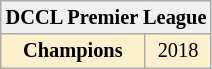<table class="wikitable" style="font-size:85%">
<tr>
<td colspan=2; bgcolor="#f0f0f0"; style="text-align: center; font-weight: bold;">DCCL Premier League</td>
</tr>
<tr>
<td bgcolor="#fff0cd" style="text-align: center; font-weight: bold;">Champions</td>
<td bgcolor="#fff0cd" style="text-align: center;">2018</td>
</tr>
</table>
